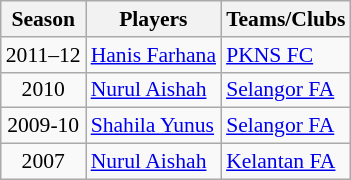<table class="wikitable" style="font-size:90%;">
<tr>
<th>Season</th>
<th>Players</th>
<th>Teams/Clubs</th>
</tr>
<tr>
<td align=center>2011–12</td>
<td> <a href='#'>Hanis Farhana</a></td>
<td> <a href='#'>PKNS FC</a></td>
</tr>
<tr>
<td align=center>2010</td>
<td> <a href='#'>Nurul Aishah</a></td>
<td> <a href='#'>Selangor FA</a></td>
</tr>
<tr>
<td align=center>2009-10</td>
<td> <a href='#'>Shahila Yunus</a></td>
<td> <a href='#'>Selangor FA</a></td>
</tr>
<tr>
<td align=center>2007</td>
<td> <a href='#'>Nurul Aishah</a></td>
<td> <a href='#'>Kelantan FA</a></td>
</tr>
</table>
